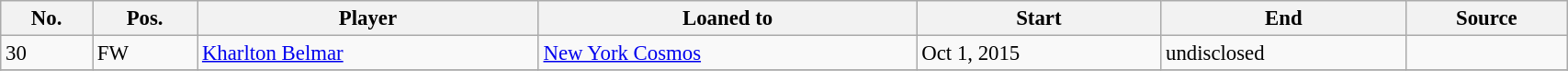<table class="wikitable sortable" style="width:90%; text-align:center; font-size:95%; text-align:left;">
<tr>
<th><strong>No.</strong></th>
<th><strong>Pos.</strong></th>
<th><strong>Player</strong></th>
<th><strong>Loaned to</strong></th>
<th><strong>Start</strong></th>
<th><strong>End</strong></th>
<th><strong>Source</strong></th>
</tr>
<tr>
<td>30</td>
<td>FW</td>
<td> <a href='#'>Kharlton Belmar</a></td>
<td> <a href='#'>New York Cosmos</a></td>
<td>Oct 1, 2015</td>
<td>undisclosed</td>
<td></td>
</tr>
<tr>
</tr>
</table>
